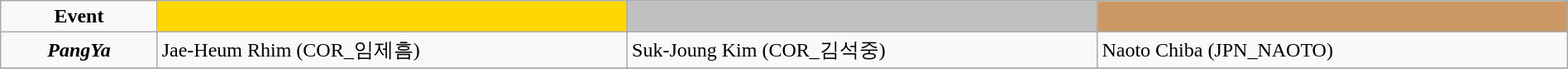<table class="wikitable" width=100%>
<tr>
<td style="text-align:center"  width=10%><strong>Event</strong></td>
<td colspan="2" style="text-align:center" bgcolor="gold" width=30%></td>
<td colspan="2" style="text-align:center" bgcolor="silver" width=30%></td>
<td colspan="2" style="text-align:center" bgcolor="CC9966" width=30%></td>
</tr>
<tr>
<td style="text-align:center"><strong><em>PangYa</em></strong></td>
<td colspan="2"> Jae-Heum Rhim (COR_임제흠)</td>
<td colspan="2"> Suk-Joung Kim (COR_김석중)</td>
<td colspan="2"> Naoto Chiba (JPN_NAOTO)</td>
</tr>
<tr>
</tr>
</table>
